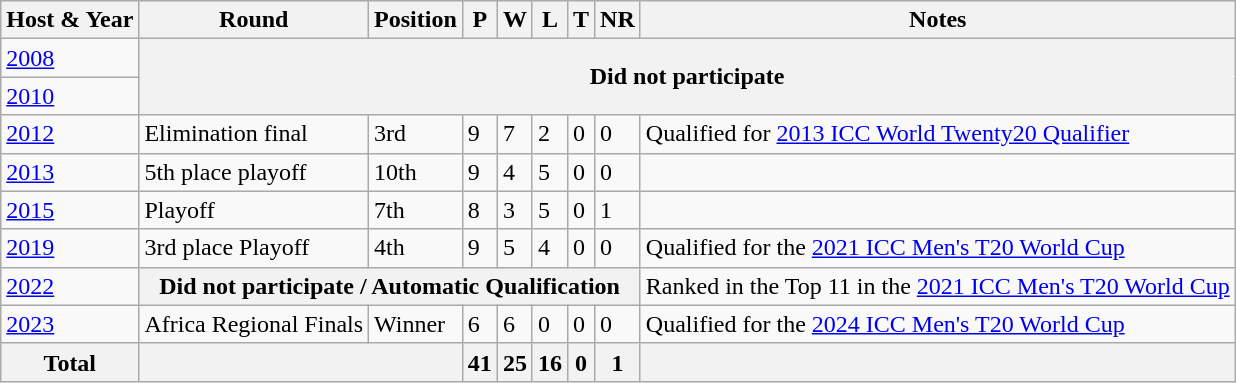<table class="wikitable">
<tr>
<th>Host & Year</th>
<th>Round</th>
<th>Position</th>
<th>P</th>
<th>W</th>
<th>L</th>
<th>T</th>
<th>NR</th>
<th>Notes</th>
</tr>
<tr>
<td><a href='#'>2008</a></td>
<th colspan="8" rowspan="2">Did not participate</th>
</tr>
<tr>
<td><a href='#'>2010</a></td>
</tr>
<tr>
<td><a href='#'>2012</a></td>
<td>Elimination final</td>
<td>3rd</td>
<td>9</td>
<td>7</td>
<td>2</td>
<td>0</td>
<td>0</td>
<td>Qualified for <a href='#'>2013 ICC World Twenty20 Qualifier</a></td>
</tr>
<tr>
<td><a href='#'>2013</a></td>
<td>5th place playoff</td>
<td>10th</td>
<td>9</td>
<td>4</td>
<td>5</td>
<td>0</td>
<td>0</td>
<td></td>
</tr>
<tr>
<td><a href='#'>2015</a></td>
<td>Playoff</td>
<td>7th</td>
<td>8</td>
<td>3</td>
<td>5</td>
<td>0</td>
<td>1</td>
<td></td>
</tr>
<tr>
<td><a href='#'>2019</a></td>
<td>3rd place Playoff</td>
<td>4th</td>
<td>9</td>
<td>5</td>
<td>4</td>
<td>0</td>
<td>0</td>
<td>Qualified for the <a href='#'>2021 ICC Men's T20 World Cup</a></td>
</tr>
<tr>
<td><a href='#'>2022</a></td>
<th colspan="7">Did not participate / Automatic Qualification</th>
<td>Ranked in the Top 11 in the <a href='#'>2021 ICC Men's T20 World Cup</a></td>
</tr>
<tr>
<td><a href='#'>2023</a></td>
<td>Africa Regional Finals</td>
<td>Winner</td>
<td>6</td>
<td>6</td>
<td>0</td>
<td>0</td>
<td>0</td>
<td>Qualified for the <a href='#'>2024 ICC Men's T20 World Cup</a></td>
</tr>
<tr>
<th>Total</th>
<th colspan="2"></th>
<th>41</th>
<th>25</th>
<th>16</th>
<th>0</th>
<th>1</th>
<th></th>
</tr>
</table>
